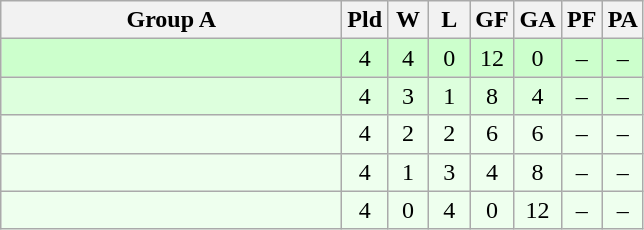<table class=wikitable style="text-align:center">
<tr>
<th width=220>Group A</th>
<th width=20>Pld</th>
<th width=20>W</th>
<th width=20>L</th>
<th width=20>GF</th>
<th width=20>GA</th>
<th width=20>PF</th>
<th width=20>PA</th>
</tr>
<tr bgcolor=ccffcc>
<td align=left></td>
<td>4</td>
<td>4</td>
<td>0</td>
<td>12</td>
<td>0</td>
<td>–</td>
<td>–</td>
</tr>
<tr bgcolor=ddffdd>
<td align=left></td>
<td>4</td>
<td>3</td>
<td>1</td>
<td>8</td>
<td>4</td>
<td>–</td>
<td>–</td>
</tr>
<tr bgcolor=eeffee>
<td align=left></td>
<td>4</td>
<td>2</td>
<td>2</td>
<td>6</td>
<td>6</td>
<td>–</td>
<td>–</td>
</tr>
<tr bgcolor=eeffee>
<td align=left></td>
<td>4</td>
<td>1</td>
<td>3</td>
<td>4</td>
<td>8</td>
<td>–</td>
<td>–</td>
</tr>
<tr bgcolor=eeffee>
<td align=left></td>
<td>4</td>
<td>0</td>
<td>4</td>
<td>0</td>
<td>12</td>
<td>–</td>
<td>–</td>
</tr>
</table>
